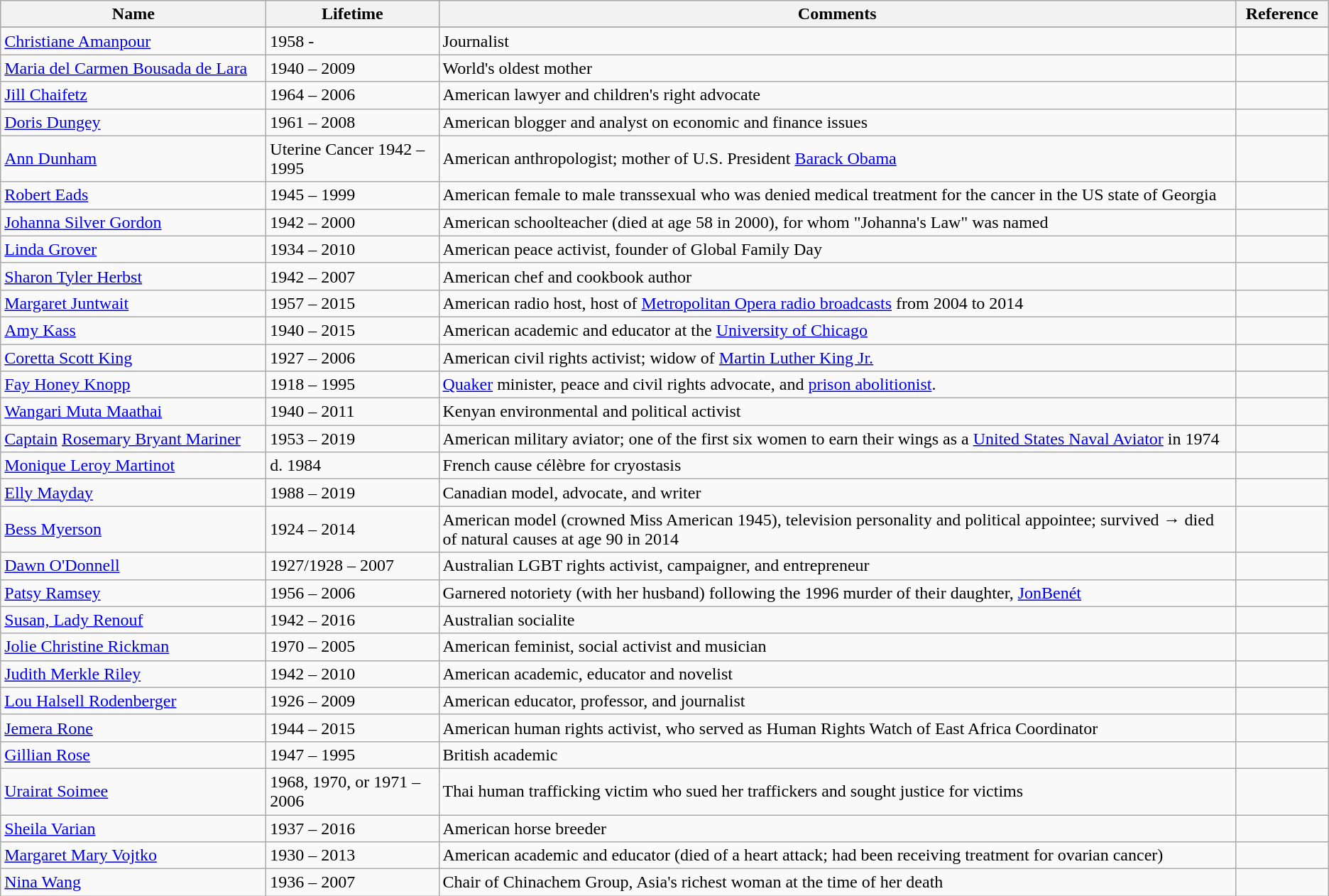<table class="sortable wikitable">
<tr>
<th width="20%" scope=col>Name</th>
<th width="13%" scope=col>Lifetime</th>
<th class="unsortable" width="60%" scope=col>Comments</th>
<th class="unsortable" width="7%" scope=col>Reference</th>
</tr>
<tr valign="top">
</tr>
<tr>
<td><a href='#'>Christiane Amanpour</a></td>
<td>1958 -</td>
<td>Journalist</td>
<td></td>
</tr>
<tr>
<td><a href='#'>Maria del Carmen Bousada de Lara</a></td>
<td>1940 – 2009</td>
<td>World's oldest mother</td>
<td></td>
</tr>
<tr>
<td><a href='#'>Jill Chaifetz</a></td>
<td>1964 – 2006</td>
<td>American lawyer and children's right advocate</td>
<td></td>
</tr>
<tr>
<td><a href='#'>Doris Dungey</a></td>
<td>1961 – 2008</td>
<td>American blogger and analyst on economic and finance issues</td>
<td></td>
</tr>
<tr>
<td><a href='#'>Ann Dunham</a></td>
<td>Uterine Cancer 1942 – 1995</td>
<td>American anthropologist; mother of U.S. President <a href='#'>Barack Obama</a></td>
<td></td>
</tr>
<tr>
<td><a href='#'>Robert Eads</a></td>
<td>1945 – 1999</td>
<td>American female to male transsexual who was denied medical treatment for the cancer in the US state of Georgia</td>
<td></td>
</tr>
<tr>
<td><a href='#'>Johanna Silver Gordon</a></td>
<td>1942 – 2000</td>
<td>American schoolteacher (died at age 58 in 2000), for whom "Johanna's Law" was named</td>
<td></td>
</tr>
<tr>
<td><a href='#'>Linda Grover</a></td>
<td>1934 – 2010</td>
<td>American peace activist, founder of Global Family Day</td>
<td></td>
</tr>
<tr>
<td><a href='#'>Sharon Tyler Herbst</a></td>
<td>1942 – 2007</td>
<td>American chef and cookbook author</td>
<td></td>
</tr>
<tr>
<td><a href='#'>Margaret Juntwait</a></td>
<td>1957 – 2015</td>
<td>American radio host, host of <a href='#'>Metropolitan Opera radio broadcasts</a> from 2004 to 2014</td>
<td></td>
</tr>
<tr>
<td><a href='#'>Amy Kass</a></td>
<td>1940 – 2015</td>
<td>American academic and educator at the <a href='#'>University of Chicago</a></td>
<td></td>
</tr>
<tr>
<td><a href='#'>Coretta Scott King</a></td>
<td>1927 – 2006</td>
<td>American civil rights activist; widow of <a href='#'>Martin Luther King Jr.</a></td>
<td></td>
</tr>
<tr>
<td><a href='#'>Fay Honey Knopp</a></td>
<td>1918 – 1995</td>
<td><a href='#'>Quaker</a> minister, peace and civil rights advocate, and <a href='#'>prison abolitionist</a>.</td>
<td></td>
</tr>
<tr>
<td><a href='#'>Wangari Muta Maathai</a></td>
<td>1940 – 2011</td>
<td>Kenyan environmental and political activist</td>
<td></td>
</tr>
<tr>
<td><a href='#'>Captain</a> <a href='#'>Rosemary Bryant Mariner</a></td>
<td>1953 – 2019</td>
<td>American military aviator; one of the first six women to earn their wings as a <a href='#'>United States Naval Aviator</a> in 1974</td>
<td></td>
</tr>
<tr>
<td><a href='#'>Monique Leroy Martinot</a></td>
<td>d. 1984</td>
<td>French cause célèbre for cryostasis</td>
<td></td>
</tr>
<tr>
<td><a href='#'>Elly Mayday</a></td>
<td>1988 – 2019</td>
<td>Canadian model, advocate, and writer</td>
<td></td>
</tr>
<tr>
<td><a href='#'>Bess Myerson</a></td>
<td>1924 – 2014</td>
<td>American model (crowned Miss American 1945),  television personality and political appointee; survived → died of natural causes at age 90 in 2014</td>
<td></td>
</tr>
<tr>
<td><a href='#'>Dawn O'Donnell</a></td>
<td>1927/1928 – 2007</td>
<td>Australian LGBT rights activist, campaigner, and entrepreneur</td>
<td></td>
</tr>
<tr>
<td><a href='#'>Patsy Ramsey</a></td>
<td>1956 – 2006</td>
<td>Garnered notoriety (with her husband) following the 1996 murder of their daughter, <a href='#'>JonBenét</a></td>
<td></td>
</tr>
<tr>
<td><a href='#'>Susan, Lady Renouf</a></td>
<td>1942 – 2016</td>
<td>Australian socialite</td>
<td></td>
</tr>
<tr>
<td><a href='#'>Jolie Christine Rickman</a></td>
<td>1970 – 2005</td>
<td>American feminist, social activist and musician</td>
<td></td>
</tr>
<tr>
<td><a href='#'>Judith Merkle Riley</a></td>
<td>1942 – 2010</td>
<td>American academic, educator and novelist</td>
<td></td>
</tr>
<tr>
<td><a href='#'>Lou Halsell Rodenberger</a></td>
<td>1926 – 2009</td>
<td>American educator, professor, and journalist</td>
<td></td>
</tr>
<tr>
<td><a href='#'>Jemera Rone</a></td>
<td>1944 – 2015</td>
<td>American human rights activist, who served as Human Rights Watch of East Africa Coordinator</td>
<td></td>
</tr>
<tr>
<td><a href='#'>Gillian Rose</a></td>
<td>1947 – 1995</td>
<td>British academic</td>
<td></td>
</tr>
<tr>
<td><a href='#'>Urairat Soimee</a></td>
<td>1968, 1970, or 1971 – 2006</td>
<td>Thai human trafficking victim who sued her traffickers and sought justice for victims</td>
<td></td>
</tr>
<tr>
<td><a href='#'>Sheila Varian</a></td>
<td>1937 – 2016</td>
<td>American horse breeder</td>
<td></td>
</tr>
<tr>
<td><a href='#'>Margaret Mary Vojtko</a></td>
<td>1930 – 2013</td>
<td>American academic and educator (died of a heart attack; had been receiving treatment for ovarian cancer)</td>
<td></td>
</tr>
<tr>
<td><a href='#'>Nina Wang</a></td>
<td>1936 – 2007</td>
<td>Chair of Chinachem Group, Asia's richest woman at the time of her death</td>
<td></td>
</tr>
</table>
